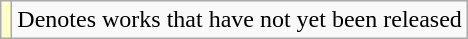<table class="wikitable">
<tr>
<td style="background:#FFFFCC;"></td>
<td>Denotes works that have not yet been released</td>
</tr>
</table>
